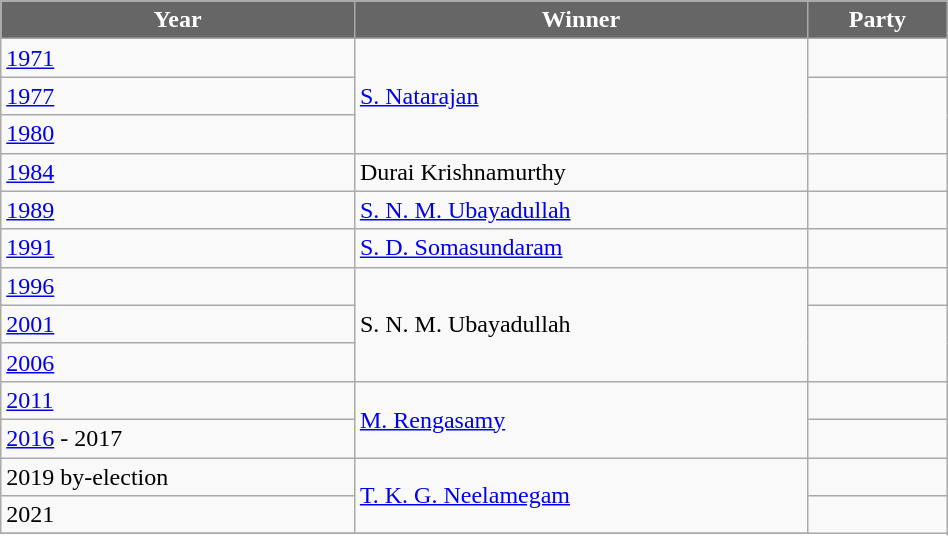<table class="wikitable sortable" width="50%">
<tr>
<th style="background-color:#666666; color:white">Year</th>
<th style="background-color:#666666; color:white">Winner</th>
<th style="background-color:#666666; color:white" colspan="2">Party</th>
</tr>
<tr>
<td><a href='#'>1971</a></td>
<td rowspan=3><a href='#'>S. Natarajan</a></td>
<td></td>
</tr>
<tr>
<td><a href='#'>1977</a></td>
</tr>
<tr>
<td><a href='#'>1980</a></td>
</tr>
<tr>
<td><a href='#'>1984</a></td>
<td>Durai Krishnamurthy</td>
<td></td>
</tr>
<tr>
<td><a href='#'>1989</a></td>
<td><a href='#'>S. N. M. Ubayadullah</a></td>
<td></td>
</tr>
<tr>
<td><a href='#'>1991</a></td>
<td><a href='#'>S. D. Somasundaram</a></td>
<td></td>
</tr>
<tr>
<td><a href='#'>1996</a></td>
<td rowspan=3>S. N. M. Ubayadullah</td>
<td></td>
</tr>
<tr>
<td><a href='#'>2001</a></td>
</tr>
<tr>
<td><a href='#'>2006</a></td>
</tr>
<tr>
<td><a href='#'>2011</a></td>
<td rowspan=2><a href='#'>M. Rengasamy</a></td>
<td></td>
</tr>
<tr>
<td><a href='#'>2016</a> - 2017</td>
</tr>
<tr>
<td>2019 by-election</td>
<td rowspan=2><a href='#'>T. K. G. Neelamegam</a></td>
<td></td>
</tr>
<tr>
<td>2021</td>
</tr>
<tr>
</tr>
</table>
